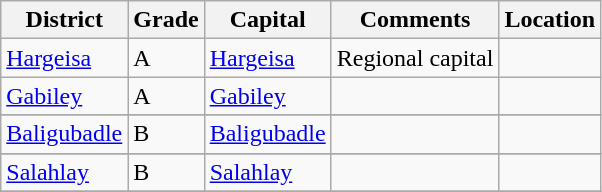<table class="wikitable sortable">
<tr>
<th>District</th>
<th>Grade</th>
<th>Capital</th>
<th>Comments</th>
<th>Location</th>
</tr>
<tr>
<td><a href='#'>Hargeisa</a></td>
<td>A</td>
<td><a href='#'>Hargeisa</a></td>
<td>Regional capital</td>
<td></td>
</tr>
<tr>
<td><a href='#'>Gabiley</a></td>
<td>A</td>
<td><a href='#'>Gabiley</a></td>
<td></td>
<td></td>
</tr>
<tr>
</tr>
<tr>
<td><a href='#'>Baligubadle</a></td>
<td>B</td>
<td><a href='#'>Baligubadle</a></td>
<td></td>
<td></td>
</tr>
<tr>
</tr>
<tr>
<td><a href='#'>Salahlay</a></td>
<td>B</td>
<td><a href='#'>Salahlay</a></td>
<td></td>
<td></td>
</tr>
<tr>
</tr>
</table>
